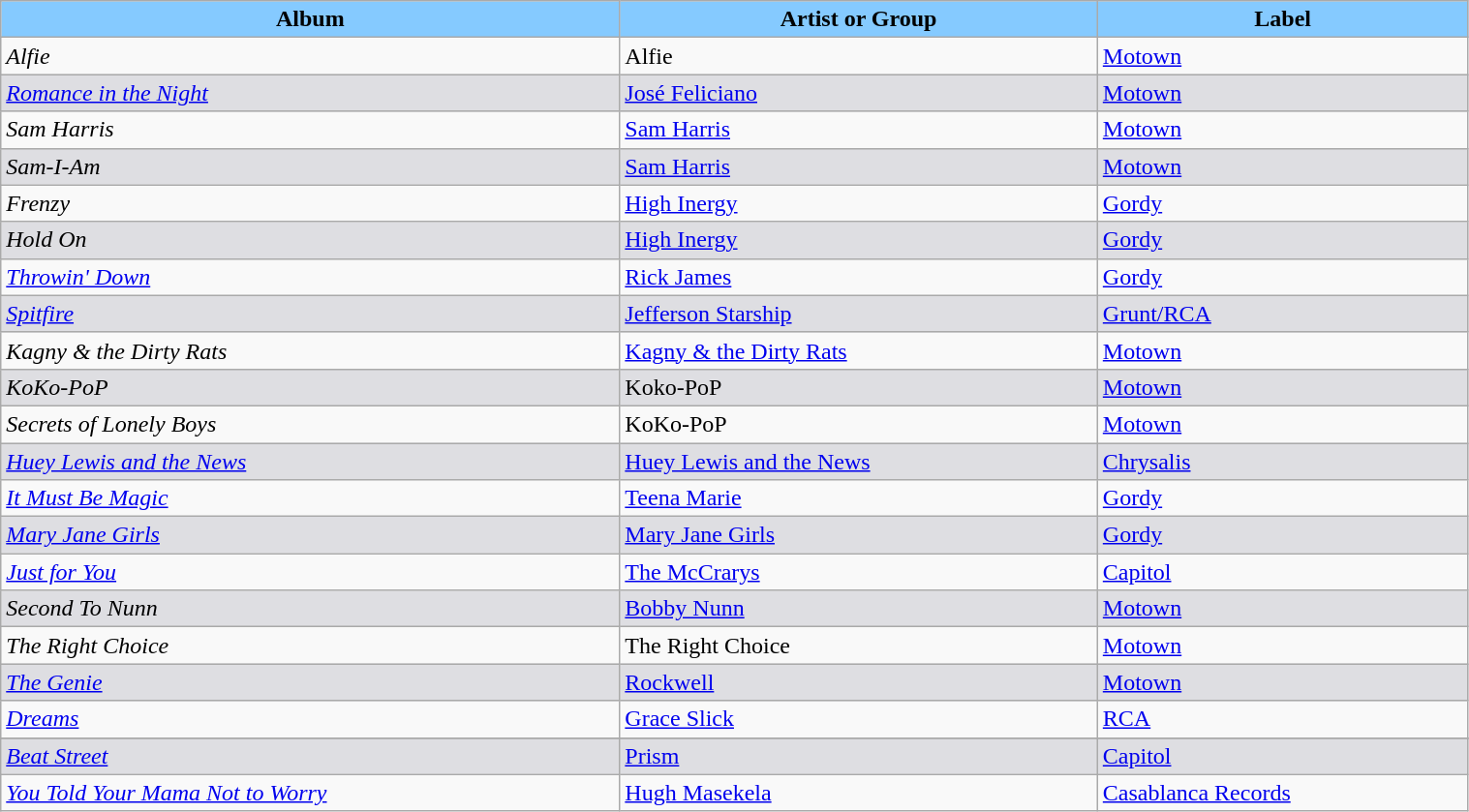<table class="wikitable" width=80%>
<tr>
<th style="background-color: #85CAFF"><span>Album</span></th>
<th style="background-color: #85CAFF"><span>Artist or Group</span></th>
<th style="background-color: #85CAFF"><span>Label</span></th>
</tr>
<tr>
<td><em>Alfie</em></td>
<td>Alfie</td>
<td><a href='#'>Motown</a></td>
</tr>
<tr style="background-color: #DEDEE2" |>
<td><em><a href='#'>Romance in the Night</a></em></td>
<td><a href='#'>José Feliciano</a></td>
<td><a href='#'>Motown</a></td>
</tr>
<tr>
<td><em>Sam Harris</em></td>
<td><a href='#'>Sam Harris</a></td>
<td><a href='#'>Motown</a></td>
</tr>
<tr style="background-color: #DEDEE2" |>
<td><em>Sam-I-Am</em></td>
<td><a href='#'>Sam Harris</a></td>
<td><a href='#'>Motown</a></td>
</tr>
<tr>
<td><em>Frenzy</em></td>
<td><a href='#'>High Inergy</a></td>
<td><a href='#'>Gordy</a></td>
</tr>
<tr style="background-color: #DEDEE2" |>
<td><em>Hold On</em></td>
<td><a href='#'>High Inergy</a></td>
<td><a href='#'>Gordy</a></td>
</tr>
<tr>
<td><em><a href='#'>Throwin' Down</a></em></td>
<td><a href='#'>Rick James</a></td>
<td><a href='#'>Gordy</a></td>
</tr>
<tr style="background-color: #DEDEE2" |>
<td><em><a href='#'>Spitfire</a></em></td>
<td><a href='#'>Jefferson Starship</a></td>
<td><a href='#'>Grunt/RCA</a></td>
</tr>
<tr>
<td><em>Kagny & the Dirty Rats</em></td>
<td><a href='#'>Kagny & the Dirty Rats</a></td>
<td><a href='#'>Motown</a></td>
</tr>
<tr style="background-color: #DEDEE2" |>
<td><em>KoKo-PoP</em></td>
<td>Koko-PoP</td>
<td><a href='#'>Motown</a></td>
</tr>
<tr>
<td><em>Secrets of Lonely Boys</em></td>
<td>KoKo-PoP</td>
<td><a href='#'>Motown</a></td>
</tr>
<tr style="background-color: #DEDEE2" |>
<td><em><a href='#'>Huey Lewis and the News</a></em></td>
<td><a href='#'>Huey Lewis and the News</a></td>
<td><a href='#'>Chrysalis</a></td>
</tr>
<tr>
<td><em><a href='#'>It Must Be Magic</a></em></td>
<td><a href='#'>Teena Marie</a></td>
<td><a href='#'>Gordy</a></td>
</tr>
<tr style="background-color: #DEDEE2" |>
<td><em><a href='#'>Mary Jane Girls</a></em></td>
<td><a href='#'>Mary Jane Girls</a></td>
<td><a href='#'>Gordy</a></td>
</tr>
<tr>
<td><em><a href='#'>Just for You</a></em></td>
<td><a href='#'>The McCrarys</a></td>
<td><a href='#'>Capitol</a></td>
</tr>
<tr style="background-color: #DEDEE2" |>
<td><em>Second To Nunn</em></td>
<td><a href='#'>Bobby Nunn</a></td>
<td><a href='#'>Motown</a></td>
</tr>
<tr>
<td><em>The Right Choice</em></td>
<td>The Right Choice</td>
<td><a href='#'>Motown</a></td>
</tr>
<tr style="background-color: #DEDEE2" |>
<td><em><a href='#'>The Genie</a></em></td>
<td><a href='#'>Rockwell</a></td>
<td><a href='#'>Motown</a></td>
</tr>
<tr>
<td><em><a href='#'>Dreams</a></em></td>
<td><a href='#'>Grace Slick</a></td>
<td><a href='#'>RCA</a></td>
</tr>
<tr>
</tr>
<tr style="background-color: #DEDEE2" |>
<td><em><a href='#'>Beat Street</a></em></td>
<td><a href='#'>Prism</a></td>
<td><a href='#'>Capitol</a></td>
</tr>
<tr>
<td><em><a href='#'>You Told Your Mama Not to Worry</a></em></td>
<td><a href='#'>Hugh Masekela</a></td>
<td><a href='#'>Casablanca Records</a></td>
</tr>
</table>
